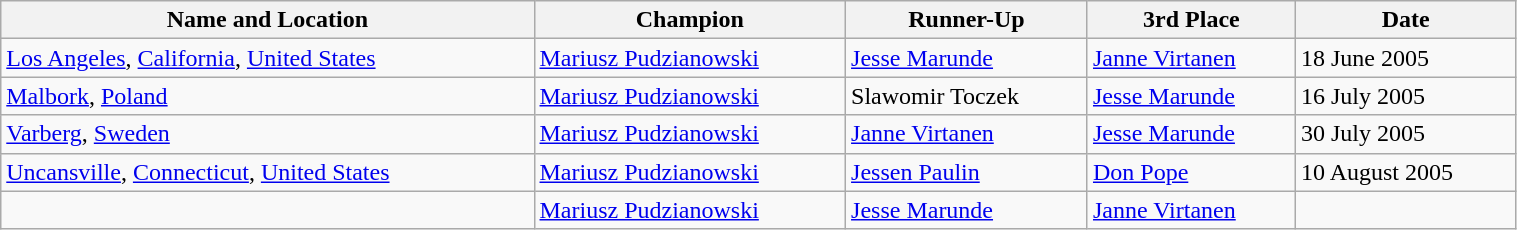<table class="wikitable" style="display: inline-table;width: 80%;">
<tr>
<th>Name and Location</th>
<th>Champion</th>
<th>Runner-Up</th>
<th>3rd Place</th>
<th>Date</th>
</tr>
<tr>
<td> <a href='#'>Los Angeles</a>, <a href='#'>California</a>, <a href='#'>United States</a> <br> </td>
<td> <a href='#'>Mariusz Pudzianowski</a></td>
<td> <a href='#'>Jesse Marunde</a></td>
<td> <a href='#'>Janne Virtanen</a></td>
<td>18 June 2005</td>
</tr>
<tr>
<td> <a href='#'>Malbork</a>, <a href='#'>Poland</a> <br> </td>
<td> <a href='#'>Mariusz Pudzianowski</a></td>
<td> Slawomir Toczek</td>
<td> <a href='#'>Jesse Marunde</a></td>
<td>16 July 2005</td>
</tr>
<tr>
<td> <a href='#'>Varberg</a>, <a href='#'>Sweden</a> <br> </td>
<td> <a href='#'>Mariusz Pudzianowski</a></td>
<td> <a href='#'>Janne Virtanen</a></td>
<td> <a href='#'>Jesse Marunde</a></td>
<td>30 July 2005</td>
</tr>
<tr>
<td> <a href='#'>Uncansville</a>, <a href='#'>Connecticut</a>, <a href='#'>United States</a> <br> </td>
<td> <a href='#'>Mariusz Pudzianowski</a></td>
<td> <a href='#'>Jessen Paulin</a></td>
<td> <a href='#'>Don Pope</a></td>
<td>10 August 2005</td>
</tr>
<tr>
<td></td>
<td> <a href='#'>Mariusz Pudzianowski</a></td>
<td> <a href='#'>Jesse Marunde</a></td>
<td> <a href='#'>Janne Virtanen</a></td>
<td></td>
</tr>
</table>
